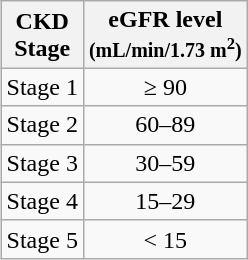<table class="wikitable" style="float:right; margin-left:5px">
<tr>
<th>CKD<br>Stage</th>
<th>eGFR level<br><small>(mL/min/1.73 m<sup>2</sup>)</small></th>
</tr>
<tr>
<td>Stage 1</td>
<td style="text-align:center">≥ 90</td>
</tr>
<tr>
<td>Stage 2</td>
<td style="text-align:center">60–89</td>
</tr>
<tr>
<td>Stage 3</td>
<td style="text-align:center">30–59</td>
</tr>
<tr>
<td>Stage 4</td>
<td style="text-align:center">15–29</td>
</tr>
<tr>
<td>Stage 5</td>
<td style="text-align:center">< 15</td>
</tr>
</table>
